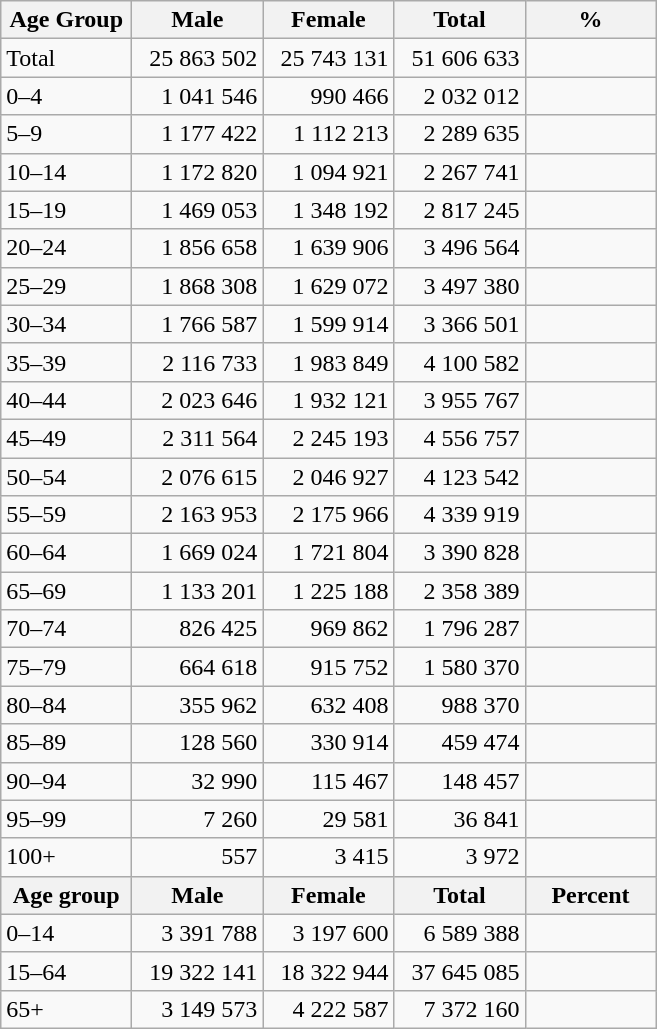<table class="wikitable">
<tr>
<th width="80pt">Age Group</th>
<th width="80pt">Male</th>
<th width="80pt">Female</th>
<th width="80pt">Total</th>
<th width="80pt">%</th>
</tr>
<tr>
<td>Total</td>
<td align="right">25 863 502</td>
<td align="right">25 743 131</td>
<td align="right">51 606 633</td>
<td></td>
</tr>
<tr>
<td>0–4</td>
<td align="right">1 041 546</td>
<td align="right">990 466</td>
<td align="right">2 032 012</td>
<td></td>
</tr>
<tr>
<td>5–9</td>
<td align="right">1 177 422</td>
<td align="right">1 112 213</td>
<td align="right">2 289 635</td>
<td></td>
</tr>
<tr>
<td>10–14</td>
<td align="right">1 172 820</td>
<td align="right">1 094 921</td>
<td align="right">2 267 741</td>
<td></td>
</tr>
<tr>
<td>15–19</td>
<td align="right">1 469 053</td>
<td align="right">1 348 192</td>
<td align="right">2 817 245</td>
<td></td>
</tr>
<tr>
<td>20–24</td>
<td align="right">1 856 658</td>
<td align="right">1 639 906</td>
<td align="right">3 496 564</td>
<td></td>
</tr>
<tr>
<td>25–29</td>
<td align="right">1 868 308</td>
<td align="right">1 629 072</td>
<td align="right">3 497 380</td>
<td></td>
</tr>
<tr>
<td>30–34</td>
<td align="right">1 766 587</td>
<td align="right">1 599 914</td>
<td align="right">3 366 501</td>
<td></td>
</tr>
<tr>
<td>35–39</td>
<td align="right">2 116 733</td>
<td align="right">1 983 849</td>
<td align="right">4 100 582</td>
<td></td>
</tr>
<tr>
<td>40–44</td>
<td align="right">2 023 646</td>
<td align="right">1 932 121</td>
<td align="right">3 955 767</td>
<td></td>
</tr>
<tr>
<td>45–49</td>
<td align="right">2 311 564</td>
<td align="right">2 245 193</td>
<td align="right">4 556 757</td>
<td></td>
</tr>
<tr>
<td>50–54</td>
<td align="right">2 076 615</td>
<td align="right">2 046 927</td>
<td align="right">4 123 542</td>
<td></td>
</tr>
<tr>
<td>55–59</td>
<td align="right">2 163 953</td>
<td align="right">2 175 966</td>
<td align="right">4 339 919</td>
<td></td>
</tr>
<tr>
<td>60–64</td>
<td align="right">1 669 024</td>
<td align="right">1 721 804</td>
<td align="right">3 390 828</td>
<td></td>
</tr>
<tr>
<td>65–69</td>
<td align="right">1 133 201</td>
<td align="right">1 225 188</td>
<td align="right">2 358 389</td>
<td></td>
</tr>
<tr>
<td>70–74</td>
<td align="right">826 425</td>
<td align="right">969 862</td>
<td align="right">1 796 287</td>
<td></td>
</tr>
<tr>
<td>75–79</td>
<td align="right">664 618</td>
<td align="right">915 752</td>
<td align="right">1 580 370</td>
<td></td>
</tr>
<tr>
<td>80–84</td>
<td align="right">355 962</td>
<td align="right">632 408</td>
<td align="right">988 370</td>
<td></td>
</tr>
<tr>
<td>85–89</td>
<td align="right">128 560</td>
<td align="right">330 914</td>
<td align="right">459 474</td>
<td></td>
</tr>
<tr>
<td>90–94</td>
<td align="right">32 990</td>
<td align="right">115 467</td>
<td align="right">148 457</td>
<td></td>
</tr>
<tr>
<td>95–99</td>
<td align="right">7 260</td>
<td align="right">29 581</td>
<td align="right">36 841</td>
<td></td>
</tr>
<tr>
<td>100+</td>
<td align="right">557</td>
<td align="right">3 415</td>
<td align="right">3 972</td>
<td></td>
</tr>
<tr>
<th width="50">Age group</th>
<th width="80pt">Male</th>
<th width="80">Female</th>
<th width="80">Total</th>
<th width="50">Percent</th>
</tr>
<tr>
<td>0–14</td>
<td align="right">3 391 788</td>
<td align="right">3 197 600</td>
<td align="right">6 589 388</td>
<td></td>
</tr>
<tr>
<td>15–64</td>
<td align="right">19 322 141</td>
<td align="right">18 322 944</td>
<td align="right">37 645 085</td>
<td></td>
</tr>
<tr>
<td>65+</td>
<td align="right">3 149 573</td>
<td align="right">4 222 587</td>
<td align="right">7 372 160</td>
<td></td>
</tr>
</table>
